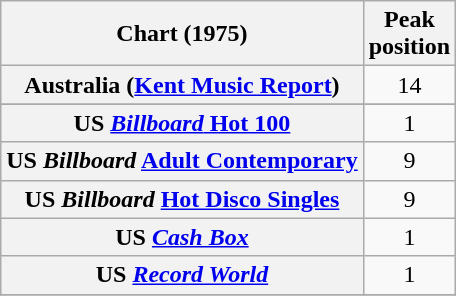<table class="wikitable sortable plainrowheaders" style="text-align:center">
<tr>
<th scope="col">Chart (1975)</th>
<th scope="col">Peak<br>position</th>
</tr>
<tr>
<th scope="row">Australia (<a href='#'>Kent Music Report</a>)</th>
<td>14</td>
</tr>
<tr>
</tr>
<tr>
</tr>
<tr>
</tr>
<tr>
</tr>
<tr>
</tr>
<tr>
</tr>
<tr>
</tr>
<tr>
</tr>
<tr>
<th scope="row">US <a href='#'><em>Billboard</em> Hot 100</a></th>
<td>1</td>
</tr>
<tr>
<th scope="row">US <em>Billboard</em> <a href='#'>Adult Contemporary</a></th>
<td>9</td>
</tr>
<tr>
<th scope="row">US <em>Billboard</em> <a href='#'>Hot Disco Singles</a></th>
<td>9</td>
</tr>
<tr>
<th scope="row">US <em><a href='#'>Cash Box</a></em></th>
<td>1</td>
</tr>
<tr>
<th scope="row">US <em><a href='#'>Record World</a></em></th>
<td>1</td>
</tr>
<tr>
</tr>
</table>
